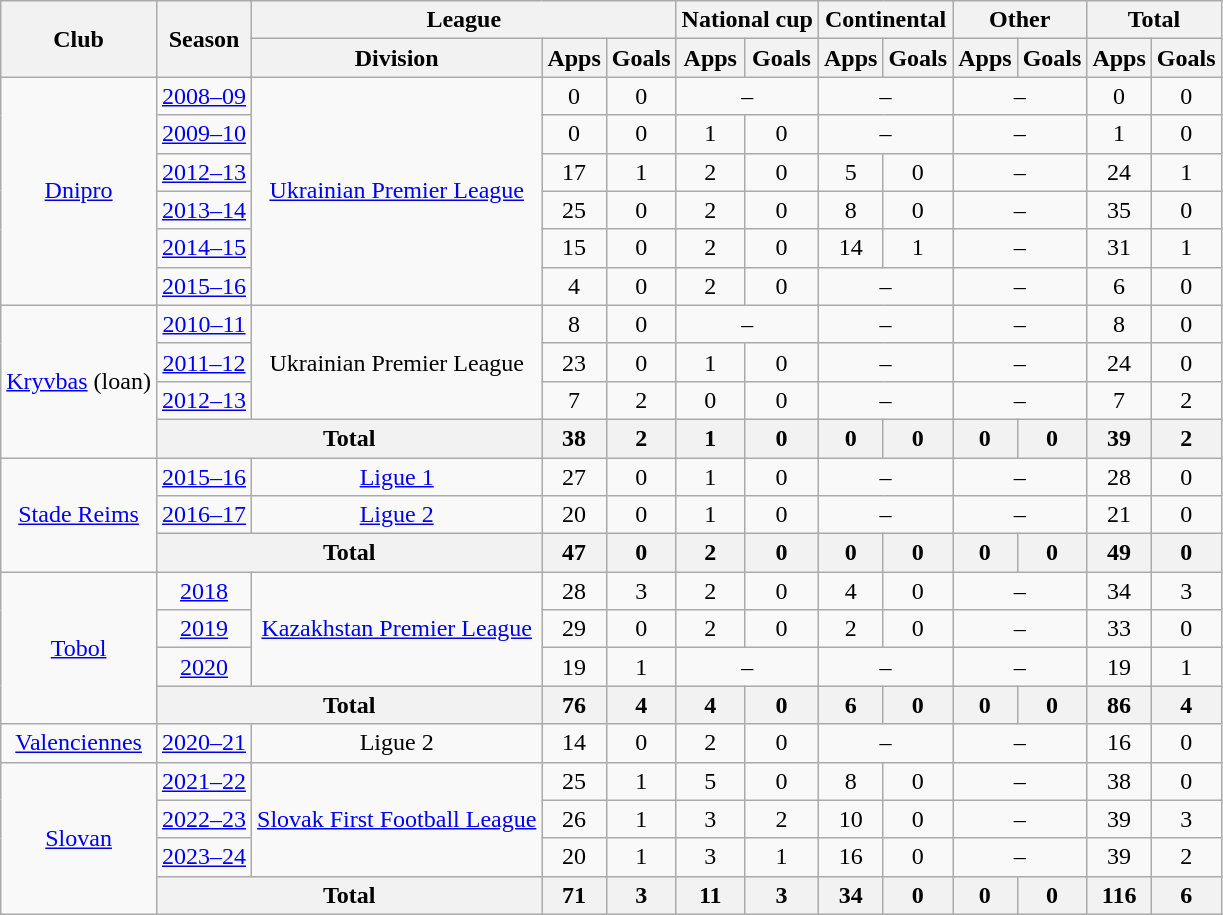<table class="wikitable" style="text-align:center">
<tr>
<th rowspan="2">Club</th>
<th rowspan="2">Season</th>
<th colspan="3">League</th>
<th colspan="2">National cup</th>
<th colspan="2">Continental</th>
<th colspan="2">Other</th>
<th colspan="2">Total</th>
</tr>
<tr>
<th>Division</th>
<th>Apps</th>
<th>Goals</th>
<th>Apps</th>
<th>Goals</th>
<th>Apps</th>
<th>Goals</th>
<th>Apps</th>
<th>Goals</th>
<th>Apps</th>
<th>Goals</th>
</tr>
<tr>
<td rowspan="6"><a href='#'>Dnipro</a></td>
<td><a href='#'>2008–09</a></td>
<td rowspan="6"><a href='#'>Ukrainian Premier League</a></td>
<td>0</td>
<td>0</td>
<td colspan="2">–</td>
<td colspan="2">–</td>
<td colspan="2">–</td>
<td>0</td>
<td>0</td>
</tr>
<tr>
<td><a href='#'>2009–10</a></td>
<td>0</td>
<td>0</td>
<td>1</td>
<td>0</td>
<td colspan="2">–</td>
<td colspan="2">–</td>
<td>1</td>
<td>0</td>
</tr>
<tr>
<td><a href='#'>2012–13</a></td>
<td>17</td>
<td>1</td>
<td>2</td>
<td>0</td>
<td>5</td>
<td>0</td>
<td colspan="2">–</td>
<td>24</td>
<td>1</td>
</tr>
<tr>
<td><a href='#'>2013–14</a></td>
<td>25</td>
<td>0</td>
<td>2</td>
<td>0</td>
<td>8</td>
<td>0</td>
<td colspan="2">–</td>
<td>35</td>
<td>0</td>
</tr>
<tr>
<td><a href='#'>2014–15</a></td>
<td>15</td>
<td>0</td>
<td>2</td>
<td>0</td>
<td>14</td>
<td>1</td>
<td colspan="2">–</td>
<td>31</td>
<td>1</td>
</tr>
<tr>
<td><a href='#'>2015–16</a></td>
<td>4</td>
<td>0</td>
<td>2</td>
<td>0</td>
<td colspan="2">–</td>
<td colspan="2">–</td>
<td>6</td>
<td>0</td>
</tr>
<tr>
<td rowspan="4"><a href='#'>Kryvbas</a> (loan)</td>
<td><a href='#'>2010–11</a></td>
<td rowspan="3">Ukrainian Premier League</td>
<td>8</td>
<td>0</td>
<td colspan="2">–</td>
<td colspan="2">–</td>
<td colspan="2">–</td>
<td>8</td>
<td>0</td>
</tr>
<tr>
<td><a href='#'>2011–12</a></td>
<td>23</td>
<td>0</td>
<td>1</td>
<td>0</td>
<td colspan="2">–</td>
<td colspan="2">–</td>
<td>24</td>
<td>0</td>
</tr>
<tr>
<td><a href='#'>2012–13</a></td>
<td>7</td>
<td>2</td>
<td>0</td>
<td>0</td>
<td colspan="2">–</td>
<td colspan="2">–</td>
<td>7</td>
<td>2</td>
</tr>
<tr>
<th colspan="2">Total</th>
<th>38</th>
<th>2</th>
<th>1</th>
<th>0</th>
<th>0</th>
<th>0</th>
<th>0</th>
<th>0</th>
<th>39</th>
<th>2</th>
</tr>
<tr>
<td rowspan="3"><a href='#'>Stade Reims</a></td>
<td><a href='#'>2015–16</a></td>
<td><a href='#'>Ligue 1</a></td>
<td>27</td>
<td>0</td>
<td>1</td>
<td>0</td>
<td colspan="2">–</td>
<td colspan="2">–</td>
<td>28</td>
<td>0</td>
</tr>
<tr>
<td><a href='#'>2016–17</a></td>
<td><a href='#'>Ligue 2</a></td>
<td>20</td>
<td>0</td>
<td>1</td>
<td>0</td>
<td colspan="2">–</td>
<td colspan="2">–</td>
<td>21</td>
<td>0</td>
</tr>
<tr>
<th colspan="2">Total</th>
<th>47</th>
<th>0</th>
<th>2</th>
<th>0</th>
<th>0</th>
<th>0</th>
<th>0</th>
<th>0</th>
<th>49</th>
<th>0</th>
</tr>
<tr>
<td rowspan="4"><a href='#'>Tobol</a></td>
<td><a href='#'>2018</a></td>
<td rowspan="3"><a href='#'>Kazakhstan Premier League</a></td>
<td>28</td>
<td>3</td>
<td>2</td>
<td>0</td>
<td>4</td>
<td>0</td>
<td colspan="2">–</td>
<td>34</td>
<td>3</td>
</tr>
<tr>
<td><a href='#'>2019</a></td>
<td>29</td>
<td>0</td>
<td>2</td>
<td>0</td>
<td>2</td>
<td>0</td>
<td colspan="2">–</td>
<td>33</td>
<td>0</td>
</tr>
<tr>
<td><a href='#'>2020</a></td>
<td>19</td>
<td>1</td>
<td colspan="2">–</td>
<td colspan="2">–</td>
<td colspan="2">–</td>
<td>19</td>
<td>1</td>
</tr>
<tr>
<th colspan="2">Total</th>
<th>76</th>
<th>4</th>
<th>4</th>
<th>0</th>
<th>6</th>
<th>0</th>
<th>0</th>
<th>0</th>
<th>86</th>
<th>4</th>
</tr>
<tr>
<td><a href='#'>Valenciennes</a></td>
<td><a href='#'>2020–21</a></td>
<td>Ligue 2</td>
<td>14</td>
<td>0</td>
<td>2</td>
<td>0</td>
<td colspan="2">–</td>
<td colspan="2">–</td>
<td>16</td>
<td>0</td>
</tr>
<tr>
<td rowspan="4"><a href='#'>Slovan</a></td>
<td><a href='#'>2021–22</a></td>
<td rowspan="3"><a href='#'>Slovak First Football League</a></td>
<td>25</td>
<td>1</td>
<td>5</td>
<td>0</td>
<td>8</td>
<td>0</td>
<td colspan="2">–</td>
<td>38</td>
<td>0</td>
</tr>
<tr>
<td><a href='#'>2022–23</a></td>
<td>26</td>
<td>1</td>
<td>3</td>
<td>2</td>
<td>10</td>
<td>0</td>
<td colspan="2">–</td>
<td>39</td>
<td>3</td>
</tr>
<tr>
<td><a href='#'>2023–24</a></td>
<td>20</td>
<td>1</td>
<td>3</td>
<td>1</td>
<td>16</td>
<td>0</td>
<td colspan="2">–</td>
<td>39</td>
<td>2</td>
</tr>
<tr>
<th colspan="2">Total</th>
<th>71</th>
<th>3</th>
<th>11</th>
<th>3</th>
<th>34</th>
<th>0</th>
<th>0</th>
<th>0</th>
<th>116</th>
<th>6</th>
</tr>
</table>
